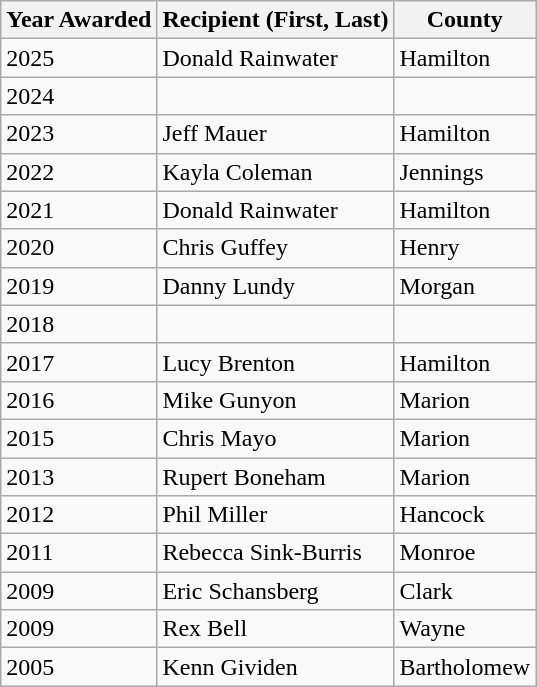<table class="wikitable">
<tr>
<th>Year Awarded</th>
<th>Recipient (First, Last)</th>
<th>County</th>
</tr>
<tr>
<td>2025</td>
<td>Donald Rainwater</td>
<td>Hamilton</td>
</tr>
<tr>
<td>2024</td>
<td></td>
</tr>
<tr>
<td>2023</td>
<td>Jeff Mauer</td>
<td>Hamilton</td>
</tr>
<tr>
<td>2022</td>
<td>Kayla Coleman</td>
<td>Jennings</td>
</tr>
<tr>
<td>2021</td>
<td>Donald Rainwater</td>
<td>Hamilton</td>
</tr>
<tr>
<td>2020</td>
<td>Chris Guffey</td>
<td>Henry</td>
</tr>
<tr>
<td>2019</td>
<td>Danny Lundy</td>
<td>Morgan</td>
</tr>
<tr>
<td>2018</td>
<td></td>
<td></td>
</tr>
<tr>
<td>2017</td>
<td>Lucy Brenton</td>
<td>Hamilton</td>
</tr>
<tr>
<td>2016</td>
<td>Mike Gunyon</td>
<td>Marion</td>
</tr>
<tr>
<td>2015</td>
<td>Chris Mayo</td>
<td>Marion</td>
</tr>
<tr>
<td>2013</td>
<td>Rupert Boneham</td>
<td>Marion</td>
</tr>
<tr>
<td>2012</td>
<td>Phil Miller</td>
<td>Hancock</td>
</tr>
<tr>
<td>2011</td>
<td>Rebecca Sink-Burris</td>
<td>Monroe</td>
</tr>
<tr>
<td>2009</td>
<td>Eric Schansberg</td>
<td>Clark</td>
</tr>
<tr>
<td>2009</td>
<td>Rex Bell</td>
<td>Wayne</td>
</tr>
<tr>
<td>2005</td>
<td>Kenn Gividen</td>
<td>Bartholomew</td>
</tr>
</table>
